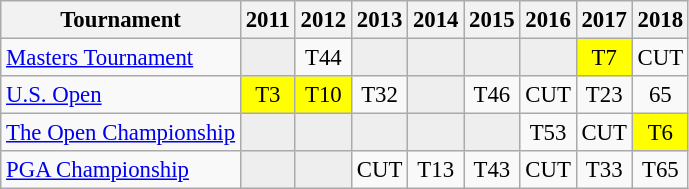<table class="wikitable" style="font-size:95%;text-align:center;">
<tr>
<th>Tournament</th>
<th>2011</th>
<th>2012</th>
<th>2013</th>
<th>2014</th>
<th>2015</th>
<th>2016</th>
<th>2017</th>
<th>2018</th>
</tr>
<tr>
<td align=left><a href='#'>Masters Tournament</a></td>
<td style="background:#eeeeee;"></td>
<td>T44</td>
<td style="background:#eeeeee;"></td>
<td style="background:#eeeeee;"></td>
<td style="background:#eeeeee;"></td>
<td style="background:#eeeeee;"></td>
<td style="background:yellow;">T7</td>
<td>CUT</td>
</tr>
<tr>
<td align=left><a href='#'>U.S. Open</a></td>
<td style="background:yellow;">T3</td>
<td style="background:yellow;">T10</td>
<td>T32</td>
<td style="background:#eeeeee;"></td>
<td>T46</td>
<td>CUT</td>
<td>T23</td>
<td>65</td>
</tr>
<tr>
<td align=left><a href='#'>The Open Championship</a></td>
<td style="background:#eeeeee;"></td>
<td style="background:#eeeeee;"></td>
<td style="background:#eeeeee;"></td>
<td style="background:#eeeeee;"></td>
<td style="background:#eeeeee;"></td>
<td>T53</td>
<td>CUT</td>
<td style="background:yellow;">T6</td>
</tr>
<tr>
<td align=left><a href='#'>PGA Championship</a></td>
<td style="background:#eeeeee;"></td>
<td style="background:#eeeeee;"></td>
<td>CUT</td>
<td>T13</td>
<td>T43</td>
<td>CUT</td>
<td>T33</td>
<td>T65</td>
</tr>
</table>
